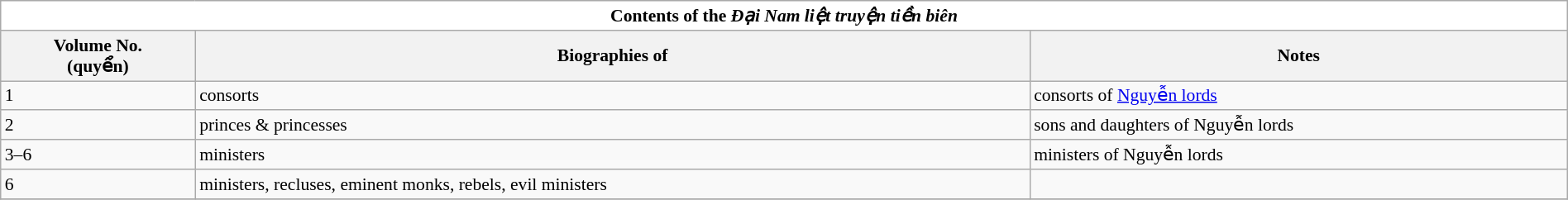<table class="wikitable collapsible collapsed" style="clear:none; font-size:90%; padding:0 auto; width:100%; margin:auto">
<tr>
<th colspan=3 align="center" style="background:#FFFFFF">Contents of the <em>Đại Nam liệt truyện tiền biên</em></th>
</tr>
<tr>
<th>Volume No.<br>(quyển)</th>
<th>Biographies of</th>
<th>Notes</th>
</tr>
<tr>
<td>1</td>
<td>consorts</td>
<td>consorts of <a href='#'>Nguyễn lords</a></td>
</tr>
<tr>
<td>2</td>
<td>princes & princesses</td>
<td>sons and daughters of Nguyễn lords</td>
</tr>
<tr>
<td>3–6</td>
<td>ministers</td>
<td>ministers of Nguyễn lords</td>
</tr>
<tr>
<td>6</td>
<td>ministers, recluses, eminent monks, rebels, evil ministers</td>
<td></td>
</tr>
<tr>
</tr>
</table>
